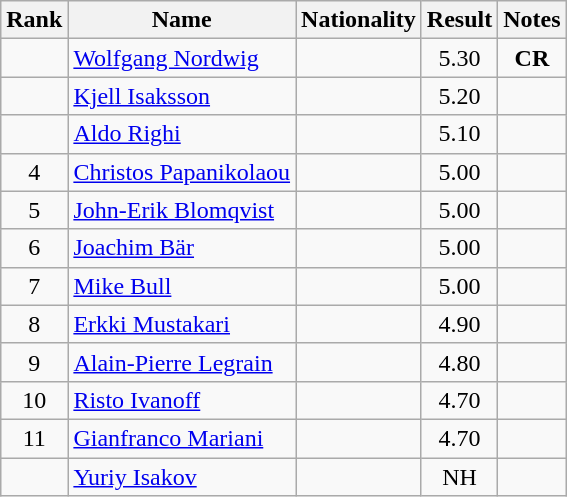<table class="wikitable sortable" style="text-align:center">
<tr>
<th>Rank</th>
<th>Name</th>
<th>Nationality</th>
<th>Result</th>
<th>Notes</th>
</tr>
<tr>
<td></td>
<td align=left><a href='#'>Wolfgang Nordwig</a></td>
<td align=left></td>
<td>5.30</td>
<td><strong>CR</strong></td>
</tr>
<tr>
<td></td>
<td align=left><a href='#'>Kjell Isaksson</a></td>
<td align=left></td>
<td>5.20</td>
<td></td>
</tr>
<tr>
<td></td>
<td align=left><a href='#'>Aldo Righi</a></td>
<td align=left></td>
<td>5.10</td>
<td></td>
</tr>
<tr>
<td>4</td>
<td align=left><a href='#'>Christos Papanikolaou</a></td>
<td align=left></td>
<td>5.00</td>
<td></td>
</tr>
<tr>
<td>5</td>
<td align=left><a href='#'>John-Erik Blomqvist</a></td>
<td align=left></td>
<td>5.00</td>
<td></td>
</tr>
<tr>
<td>6</td>
<td align=left><a href='#'>Joachim Bär</a></td>
<td align=left></td>
<td>5.00</td>
<td></td>
</tr>
<tr>
<td>7</td>
<td align=left><a href='#'>Mike Bull</a></td>
<td align=left></td>
<td>5.00</td>
<td></td>
</tr>
<tr>
<td>8</td>
<td align=left><a href='#'>Erkki Mustakari</a></td>
<td align=left></td>
<td>4.90</td>
<td></td>
</tr>
<tr>
<td>9</td>
<td align=left><a href='#'>Alain-Pierre Legrain</a></td>
<td align=left></td>
<td>4.80</td>
<td></td>
</tr>
<tr>
<td>10</td>
<td align=left><a href='#'>Risto Ivanoff</a></td>
<td align=left></td>
<td>4.70</td>
<td></td>
</tr>
<tr>
<td>11</td>
<td align=left><a href='#'>Gianfranco Mariani</a></td>
<td align=left></td>
<td>4.70</td>
<td></td>
</tr>
<tr>
<td></td>
<td align=left><a href='#'>Yuriy Isakov</a></td>
<td align=left></td>
<td>NH</td>
<td></td>
</tr>
</table>
